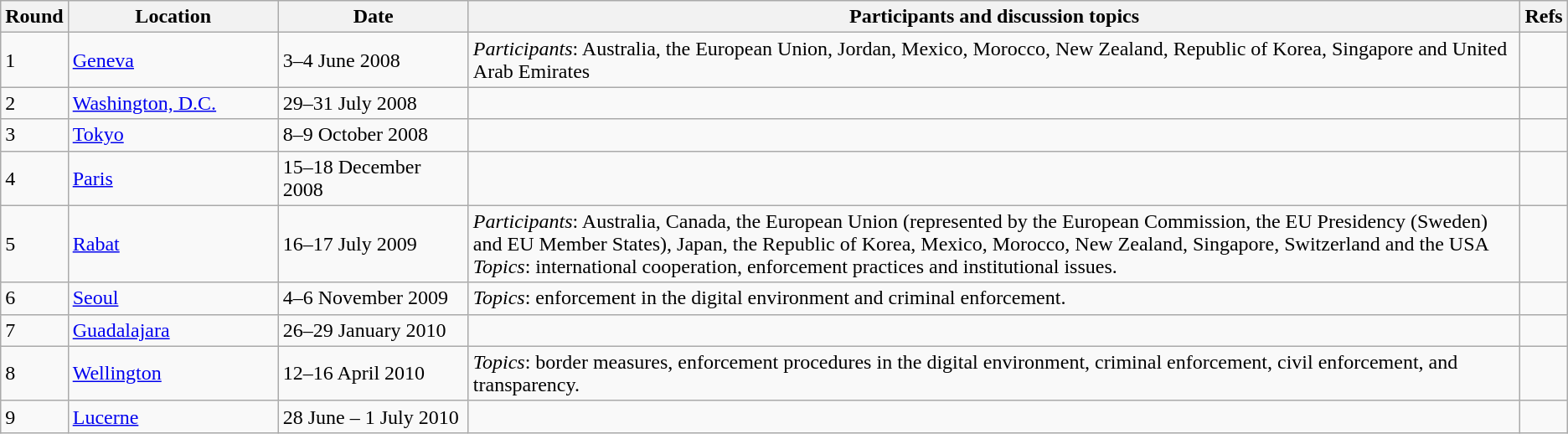<table class="wikitable">
<tr>
<th scope="col">Round</th>
<th scope="col" style="width: 10em;">Location</th>
<th scope="col" style="width: 9em;">Date</th>
<th scope="col">Participants and discussion topics</th>
<th scope="col">Refs</th>
</tr>
<tr>
<td>1</td>
<td><a href='#'>Geneva</a></td>
<td>3–4 June 2008</td>
<td><em>Participants</em>: Australia, the European Union, Jordan, Mexico, Morocco, New Zealand, Republic of Korea, Singapore and United Arab Emirates</td>
<td></td>
</tr>
<tr>
<td>2</td>
<td><a href='#'>Washington, D.C.</a></td>
<td>29–31 July 2008</td>
<td></td>
<td></td>
</tr>
<tr>
<td>3</td>
<td><a href='#'>Tokyo</a></td>
<td>8–9 October 2008</td>
<td></td>
<td></td>
</tr>
<tr>
<td>4</td>
<td><a href='#'>Paris</a></td>
<td>15–18 December 2008</td>
<td></td>
<td></td>
</tr>
<tr>
<td>5</td>
<td><a href='#'>Rabat</a></td>
<td>16–17 July 2009</td>
<td><em>Participants</em>: Australia, Canada, the European Union (represented by the European Commission, the EU Presidency (Sweden) and EU Member States), Japan, the Republic of Korea, Mexico, Morocco, New Zealand, Singapore, Switzerland and the USA<br><em>Topics</em>: international cooperation, enforcement practices and institutional issues.</td>
<td></td>
</tr>
<tr>
<td>6</td>
<td><a href='#'>Seoul</a></td>
<td>4–6 November 2009</td>
<td><em>Topics</em>:  enforcement in the digital environment and criminal enforcement.</td>
<td></td>
</tr>
<tr>
<td>7</td>
<td><a href='#'>Guadalajara</a></td>
<td>26–29 January 2010</td>
<td></td>
<td></td>
</tr>
<tr>
<td>8</td>
<td><a href='#'>Wellington</a></td>
<td>12–16 April 2010</td>
<td><em>Topics</em>:  border measures, enforcement procedures in the digital environment, criminal enforcement, civil enforcement, and transparency.</td>
<td></td>
</tr>
<tr>
<td>9</td>
<td><a href='#'>Lucerne</a></td>
<td>28 June – 1 July 2010</td>
<td></td>
<td></td>
</tr>
</table>
